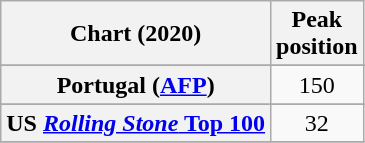<table class="wikitable sortable plainrowheaders" style="text-align:center;">
<tr>
<th scope="col">Chart (2020)</th>
<th scope="col">Peak<br>position</th>
</tr>
<tr>
</tr>
<tr>
</tr>
<tr>
</tr>
<tr>
</tr>
<tr>
<th scope="row">Portugal (<a href='#'>AFP</a>)</th>
<td>150</td>
</tr>
<tr>
</tr>
<tr>
</tr>
<tr>
</tr>
<tr>
</tr>
<tr>
<th scope="row">US <a href='#'><em>Rolling Stone</em> Top 100</a></th>
<td>32</td>
</tr>
<tr>
</tr>
</table>
